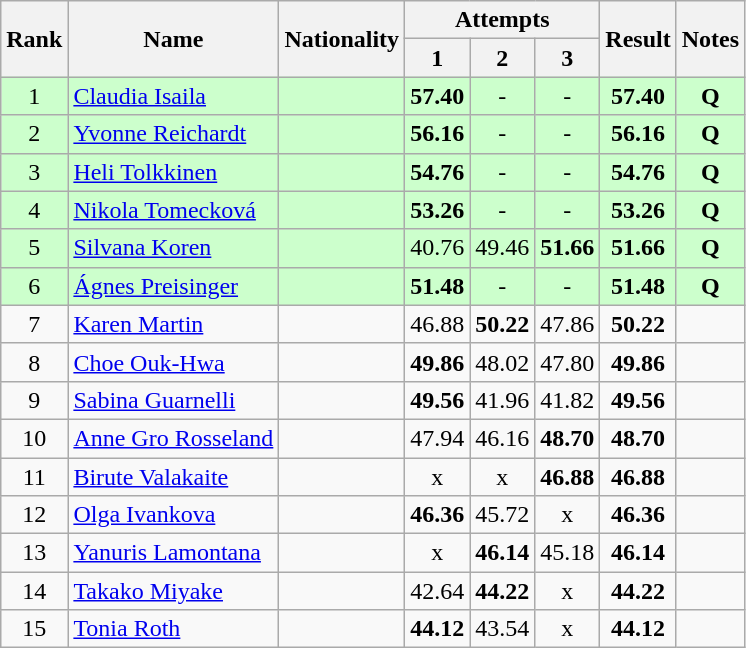<table class="wikitable sortable" style="text-align:center">
<tr>
<th rowspan=2>Rank</th>
<th rowspan=2>Name</th>
<th rowspan=2>Nationality</th>
<th colspan=3>Attempts</th>
<th rowspan=2>Result</th>
<th rowspan=2>Notes</th>
</tr>
<tr>
<th>1</th>
<th>2</th>
<th>3</th>
</tr>
<tr bgcolor=ccffcc>
<td>1</td>
<td align=left><a href='#'>Claudia Isaila</a></td>
<td align=left></td>
<td><strong>57.40</strong></td>
<td>-</td>
<td>-</td>
<td><strong>57.40</strong></td>
<td><strong>Q</strong></td>
</tr>
<tr bgcolor=ccffcc>
<td>2</td>
<td align=left><a href='#'>Yvonne Reichardt</a></td>
<td align=left></td>
<td><strong>56.16</strong></td>
<td>-</td>
<td>-</td>
<td><strong>56.16</strong></td>
<td><strong>Q</strong></td>
</tr>
<tr bgcolor=ccffcc>
<td>3</td>
<td align=left><a href='#'>Heli Tolkkinen</a></td>
<td align=left></td>
<td><strong>54.76</strong></td>
<td>-</td>
<td>-</td>
<td><strong>54.76</strong></td>
<td><strong>Q</strong></td>
</tr>
<tr bgcolor=ccffcc>
<td>4</td>
<td align=left><a href='#'>Nikola Tomecková</a></td>
<td align=left></td>
<td><strong>53.26</strong></td>
<td>-</td>
<td>-</td>
<td><strong>53.26</strong></td>
<td><strong>Q</strong></td>
</tr>
<tr bgcolor=ccffcc>
<td>5</td>
<td align=left><a href='#'>Silvana Koren</a></td>
<td align=left></td>
<td>40.76</td>
<td>49.46</td>
<td><strong>51.66</strong></td>
<td><strong>51.66</strong></td>
<td><strong>Q</strong></td>
</tr>
<tr bgcolor=ccffcc>
<td>6</td>
<td align=left><a href='#'>Ágnes Preisinger</a></td>
<td align=left></td>
<td><strong>51.48</strong></td>
<td>-</td>
<td>-</td>
<td><strong>51.48</strong></td>
<td><strong>Q</strong></td>
</tr>
<tr>
<td>7</td>
<td align=left><a href='#'>Karen Martin</a></td>
<td align=left></td>
<td>46.88</td>
<td><strong>50.22</strong></td>
<td>47.86</td>
<td><strong>50.22</strong></td>
<td></td>
</tr>
<tr>
<td>8</td>
<td align=left><a href='#'>Choe Ouk-Hwa</a></td>
<td align=left></td>
<td><strong>49.86</strong></td>
<td>48.02</td>
<td>47.80</td>
<td><strong>49.86</strong></td>
<td></td>
</tr>
<tr>
<td>9</td>
<td align=left><a href='#'>Sabina Guarnelli</a></td>
<td align=left></td>
<td><strong>49.56</strong></td>
<td>41.96</td>
<td>41.82</td>
<td><strong>49.56</strong></td>
<td></td>
</tr>
<tr>
<td>10</td>
<td align=left><a href='#'>Anne Gro Rosseland</a></td>
<td align=left></td>
<td>47.94</td>
<td>46.16</td>
<td><strong>48.70</strong></td>
<td><strong>48.70</strong></td>
<td></td>
</tr>
<tr>
<td>11</td>
<td align=left><a href='#'>Birute Valakaite</a></td>
<td align=left></td>
<td>x</td>
<td>x</td>
<td><strong>46.88</strong></td>
<td><strong>46.88</strong></td>
<td></td>
</tr>
<tr>
<td>12</td>
<td align=left><a href='#'>Olga Ivankova</a></td>
<td align=left></td>
<td><strong>46.36</strong></td>
<td>45.72</td>
<td>x</td>
<td><strong>46.36</strong></td>
<td></td>
</tr>
<tr>
<td>13</td>
<td align=left><a href='#'>Yanuris Lamontana</a></td>
<td align=left></td>
<td>x</td>
<td><strong>46.14</strong></td>
<td>45.18</td>
<td><strong>46.14</strong></td>
<td></td>
</tr>
<tr>
<td>14</td>
<td align=left><a href='#'>Takako Miyake</a></td>
<td align=left></td>
<td>42.64</td>
<td><strong>44.22</strong></td>
<td>x</td>
<td><strong>44.22</strong></td>
<td></td>
</tr>
<tr>
<td>15</td>
<td align=left><a href='#'>Tonia Roth</a></td>
<td align=left></td>
<td><strong>44.12</strong></td>
<td>43.54</td>
<td>x</td>
<td><strong>44.12</strong></td>
<td></td>
</tr>
</table>
